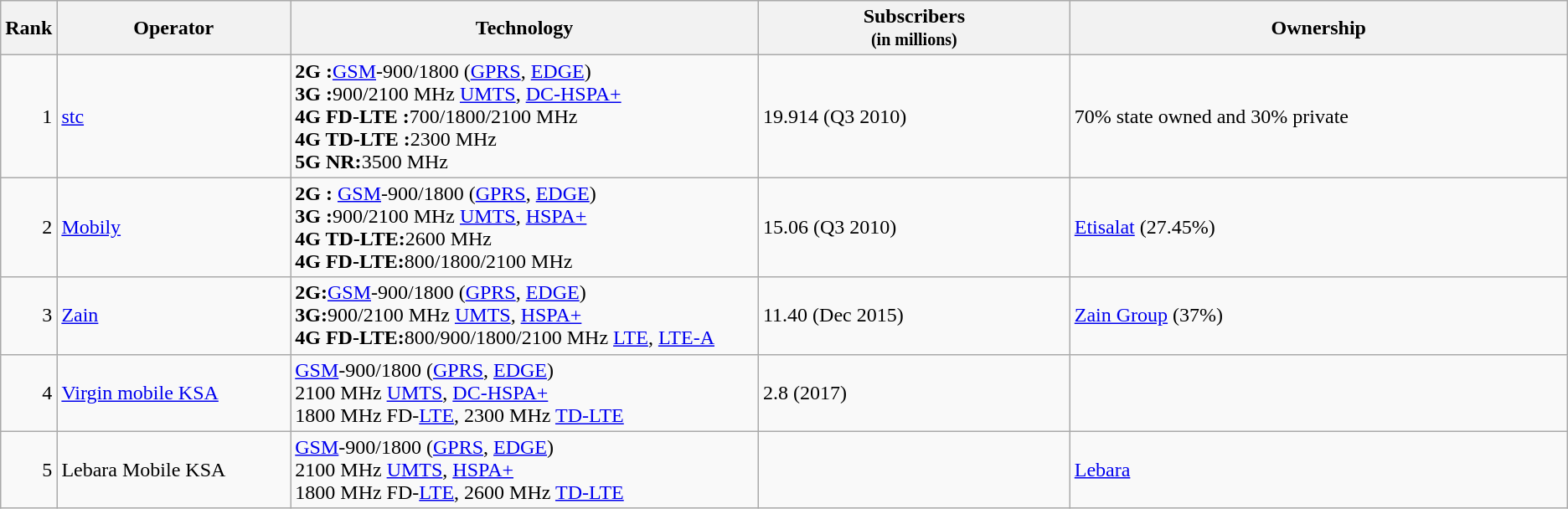<table class="wikitable">
<tr>
<th style="width:3%;">Rank</th>
<th style="width:15%;">Operator</th>
<th style="width:30%;">Technology</th>
<th style="width:20%;">Subscribers<br><small>(in millions)</small></th>
<th style="width:32%;">Ownership</th>
</tr>
<tr>
<td align=right>1</td>
<td><a href='#'>stc</a></td>
<td><strong> 2G :</strong><a href='#'>GSM</a>-900/1800 (<a href='#'>GPRS</a>, <a href='#'>EDGE</a>)<br><strong>3G :</strong>900/2100 MHz <a href='#'>UMTS</a>, <a href='#'>DC-HSPA+</a><br><strong>4G FD-LTE :</strong>700/1800/2100 MHz<br><strong>4G TD-LTE :</strong>2300 MHz<br><strong>5G NR:</strong>3500 MHz</td>
<td>19.914 (Q3 2010)</td>
<td>70% state owned and 30% private</td>
</tr>
<tr>
<td align=right>2</td>
<td><a href='#'>Mobily</a></td>
<td><strong>2G :</strong> <a href='#'>GSM</a>-900/1800 (<a href='#'>GPRS</a>, <a href='#'>EDGE</a>)<br><strong>3G :</strong>900/2100 MHz <a href='#'>UMTS</a>, <a href='#'>HSPA+</a><br><strong>4G TD-LTE:</strong>2600 MHz<br><strong>4G FD-LTE:</strong>800/1800/2100 MHz</td>
<td>15.06 (Q3 2010)</td>
<td><a href='#'>Etisalat</a> (27.45%)</td>
</tr>
<tr>
<td align=right>3</td>
<td><a href='#'>Zain</a></td>
<td><strong>2G:</strong><a href='#'>GSM</a>-900/1800 (<a href='#'>GPRS</a>, <a href='#'>EDGE</a>)<br><strong>3G:</strong>900/2100 MHz <a href='#'>UMTS</a>, <a href='#'>HSPA+</a><br><strong>4G FD-LTE:</strong>800/900/1800/2100 MHz <a href='#'>LTE</a>, <a href='#'>LTE-A</a></td>
<td>11.40 (Dec 2015)</td>
<td><a href='#'>Zain Group</a> (37%)</td>
</tr>
<tr>
<td align=right>4</td>
<td><a href='#'>Virgin mobile KSA</a></td>
<td><a href='#'>GSM</a>-900/1800 (<a href='#'>GPRS</a>, <a href='#'>EDGE</a>)<br>2100 MHz <a href='#'>UMTS</a>, <a href='#'>DC-HSPA+</a><br>1800 MHz FD-<a href='#'>LTE</a>, 2300 MHz <a href='#'>TD-LTE</a></td>
<td>2.8 (2017)</td>
<td></td>
</tr>
<tr>
<td align=right>5</td>
<td>Lebara Mobile KSA</td>
<td><a href='#'>GSM</a>-900/1800 (<a href='#'>GPRS</a>, <a href='#'>EDGE</a>)<br>2100 MHz <a href='#'>UMTS</a>, <a href='#'>HSPA+</a><br>1800 MHz FD-<a href='#'>LTE</a>, 2600 MHz <a href='#'>TD-LTE</a></td>
<td></td>
<td><a href='#'>Lebara</a></td>
</tr>
</table>
